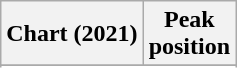<table class="wikitable sortable plainrowheaders" style="text-align:center">
<tr>
<th scope="col">Chart (2021)</th>
<th scope="col">Peak<br>position</th>
</tr>
<tr>
</tr>
<tr>
</tr>
<tr>
</tr>
</table>
